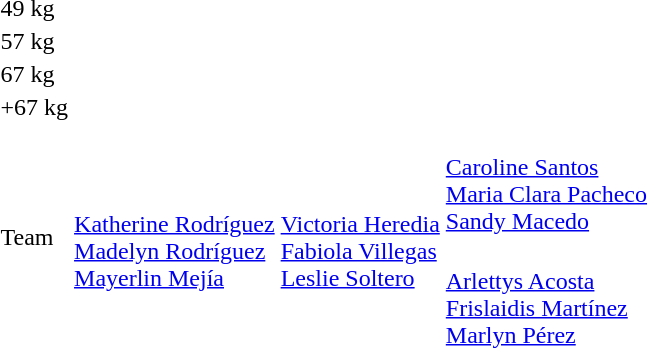<table>
<tr>
<td rowspan=2>49 kg<br></td>
<td rowspan=2></td>
<td rowspan=2></td>
<td></td>
</tr>
<tr>
<td></td>
</tr>
<tr>
<td rowspan=2>57 kg<br></td>
<td rowspan=2></td>
<td rowspan=2></td>
<td></td>
</tr>
<tr>
<td></td>
</tr>
<tr>
<td rowspan=2>67 kg<br></td>
<td rowspan=2></td>
<td rowspan=2></td>
<td></td>
</tr>
<tr>
<td></td>
</tr>
<tr>
<td rowspan=2>+67 kg<br></td>
<td rowspan=2></td>
<td rowspan=2></td>
<td></td>
</tr>
<tr>
<td></td>
</tr>
<tr>
<td rowspan=2>Team<br></td>
<td rowspan=2><br><a href='#'>Katherine Rodríguez</a><br><a href='#'>Madelyn Rodríguez</a><br><a href='#'>Mayerlin Mejía</a></td>
<td rowspan=2><br><a href='#'>Victoria Heredia</a><br><a href='#'>Fabiola Villegas</a><br><a href='#'>Leslie Soltero</a></td>
<td><br><a href='#'>Caroline Santos</a><br><a href='#'>Maria Clara Pacheco</a><br><a href='#'>Sandy Macedo</a></td>
</tr>
<tr>
<td><br><a href='#'>Arlettys Acosta</a><br><a href='#'>Frislaidis Martínez</a><br><a href='#'>Marlyn Pérez</a></td>
</tr>
</table>
